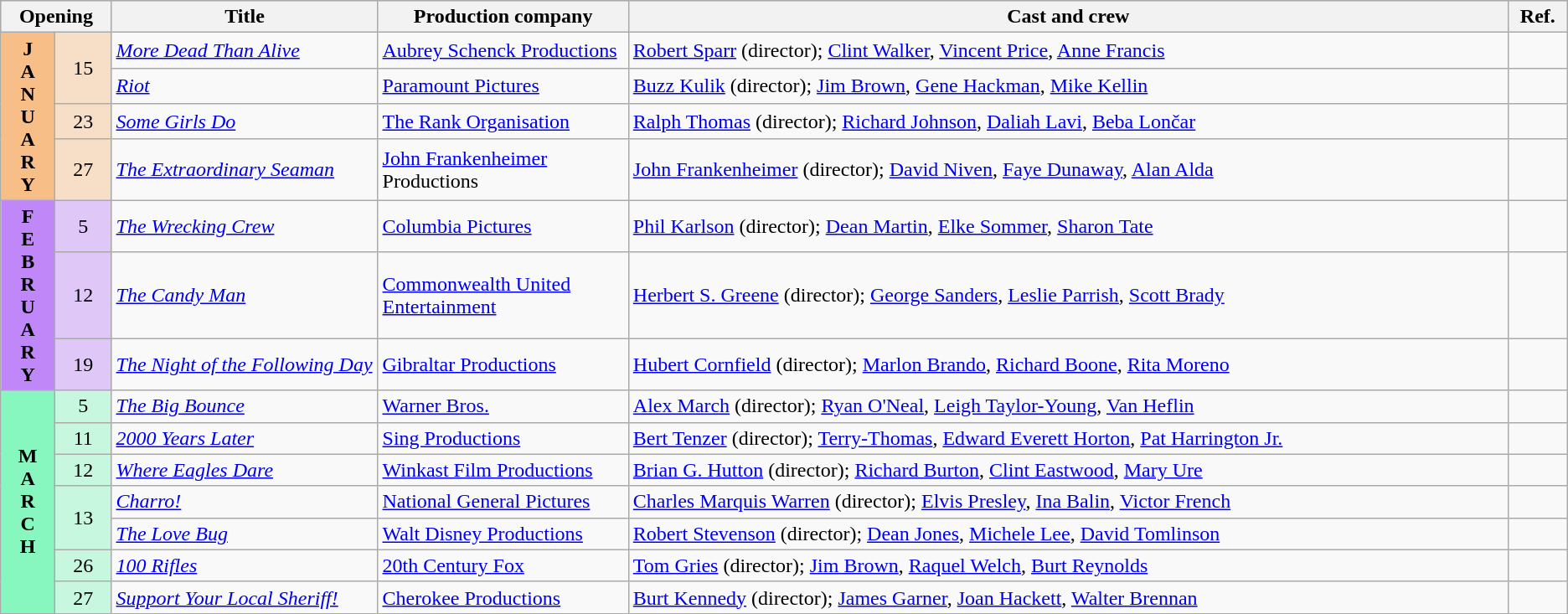<table class="wikitable sortable">
<tr style="background:#b0e0e6; text-align:center;">
<th colspan="2">Opening</th>
<th style="width:17%;">Title</th>
<th style="width:16%;">Production company</th>
<th>Cast and crew</th>
<th class="unsortable">Ref.</th>
</tr>
<tr>
<th rowspan="4" style="text-align:center; background:#f7bf87;"><strong>J<br>A<br>N<br>U<br>A<br>R<br>Y</strong></th>
<td rowspan="2" style="text-align:center; background:#f7dfc7;">15</td>
<td><em><a href='#'>More Dead Than Alive</a></em></td>
<td><a href='#'>Aubrey Schenck Productions</a></td>
<td><a href='#'>Robert Sparr</a> (director); <a href='#'>Clint Walker</a>, <a href='#'>Vincent Price</a>, <a href='#'>Anne Francis</a></td>
<td></td>
</tr>
<tr>
<td><em><a href='#'>Riot</a></em></td>
<td><a href='#'>Paramount Pictures</a></td>
<td><a href='#'>Buzz Kulik</a> (director); <a href='#'>Jim Brown</a>, <a href='#'>Gene Hackman</a>, <a href='#'>Mike Kellin</a></td>
<td></td>
</tr>
<tr>
<td style="text-align:center; background:#f7dfc7;">23</td>
<td><em><a href='#'>Some Girls Do</a></em></td>
<td><a href='#'>The Rank Organisation</a></td>
<td><a href='#'>Ralph Thomas</a> (director); <a href='#'>Richard Johnson</a>, <a href='#'>Daliah Lavi</a>, <a href='#'>Beba Lončar</a></td>
<td></td>
</tr>
<tr>
<td style="text-align:center; background:#f7dfc7;">27</td>
<td><em><a href='#'>The Extraordinary Seaman</a></em></td>
<td><a href='#'>John Frankenheimer</a> Productions</td>
<td><a href='#'>John Frankenheimer</a> (director); <a href='#'>David Niven</a>, <a href='#'>Faye Dunaway</a>, <a href='#'>Alan Alda</a></td>
<td></td>
</tr>
<tr>
<th rowspan="3" style="text-align:center; background:#bf87f7;"><strong>F<br>E<br>B<br>R<br>U<br>A<br>R<br>Y</strong></th>
<td style="text-align:center; background:#dfc7f7;">5</td>
<td><em><a href='#'>The Wrecking Crew</a></em></td>
<td><a href='#'>Columbia Pictures</a></td>
<td><a href='#'>Phil Karlson</a> (director); <a href='#'>Dean Martin</a>, <a href='#'>Elke Sommer</a>, <a href='#'>Sharon Tate</a></td>
<td></td>
</tr>
<tr>
<td style="text-align:center; background:#dfc7f7;">12</td>
<td><em><a href='#'>The Candy Man</a></em></td>
<td><a href='#'>Commonwealth United Entertainment</a></td>
<td><a href='#'>Herbert S. Greene</a> (director); <a href='#'>George Sanders</a>, <a href='#'>Leslie Parrish</a>, <a href='#'>Scott Brady</a></td>
<td></td>
</tr>
<tr>
<td style="text-align:center; background:#dfc7f7;">19</td>
<td><em><a href='#'>The Night of the Following Day</a></em></td>
<td><a href='#'>Gibraltar Productions</a></td>
<td><a href='#'>Hubert Cornfield</a> (director); <a href='#'>Marlon Brando</a>, <a href='#'>Richard Boone</a>, <a href='#'>Rita Moreno</a></td>
<td></td>
</tr>
<tr>
<th rowspan="8" style="text-align:center; background:#87f7bf;"><strong>M<br>A<br>R<br>C<br>H</strong></th>
<td style="text-align:center; background:#c7f7df;">5</td>
<td><em><a href='#'>The Big Bounce</a></em></td>
<td><a href='#'>Warner Bros.</a></td>
<td><a href='#'>Alex March</a> (director); <a href='#'>Ryan O'Neal</a>, <a href='#'>Leigh Taylor-Young</a>, <a href='#'>Van Heflin</a></td>
<td></td>
</tr>
<tr>
<td style="text-align:center; background:#c7f7df;">11</td>
<td><em><a href='#'>2000 Years Later</a></em></td>
<td><a href='#'>Sing Productions</a></td>
<td><a href='#'>Bert Tenzer</a> (director); <a href='#'>Terry-Thomas</a>, <a href='#'>Edward Everett Horton</a>, <a href='#'>Pat Harrington Jr.</a></td>
<td></td>
</tr>
<tr>
<td style="text-align:center; background:#c7f7df;">12</td>
<td><em><a href='#'>Where Eagles Dare</a></em></td>
<td><a href='#'>Winkast Film Productions</a></td>
<td><a href='#'>Brian G. Hutton</a> (director); <a href='#'>Richard Burton</a>, <a href='#'>Clint Eastwood</a>, <a href='#'>Mary Ure</a></td>
<td></td>
</tr>
<tr>
<td rowspan="2" style="text-align:center; background:#c7f7df;">13</td>
<td><em><a href='#'>Charro!</a></em></td>
<td><a href='#'>National General Pictures</a></td>
<td><a href='#'>Charles Marquis Warren</a> (director); <a href='#'>Elvis Presley</a>, <a href='#'>Ina Balin</a>, <a href='#'>Victor French</a></td>
<td></td>
</tr>
<tr>
<td><em><a href='#'>The Love Bug</a></em></td>
<td><a href='#'>Walt Disney Productions</a></td>
<td><a href='#'>Robert Stevenson</a> (director); <a href='#'>Dean Jones</a>, <a href='#'>Michele Lee</a>, <a href='#'>David Tomlinson</a></td>
<td></td>
</tr>
<tr>
<td style="text-align:center; background:#c7f7df;">26</td>
<td><em><a href='#'>100 Rifles</a></em></td>
<td><a href='#'>20th Century Fox</a></td>
<td><a href='#'>Tom Gries</a> (director); <a href='#'>Jim Brown</a>, <a href='#'>Raquel Welch</a>, <a href='#'>Burt Reynolds</a></td>
<td></td>
</tr>
<tr>
<td style="text-align:center; background:#c7f7df;">27</td>
<td><em><a href='#'>Support Your Local Sheriff!</a></em></td>
<td><a href='#'>Cherokee Productions</a></td>
<td><a href='#'>Burt Kennedy</a> (director); <a href='#'>James Garner</a>, <a href='#'>Joan Hackett</a>, <a href='#'>Walter Brennan</a></td>
<td></td>
</tr>
</table>
